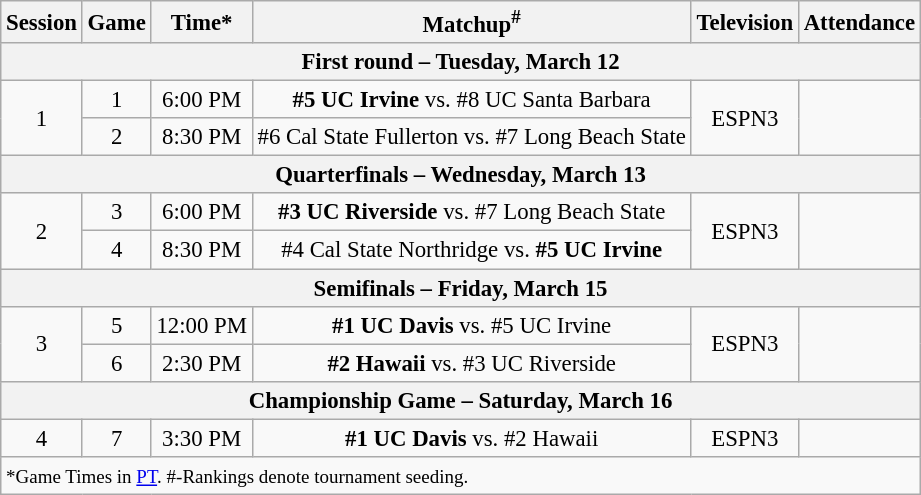<table class="wikitable" style="font-size: 95%; text-align:center;">
<tr>
<th>Session</th>
<th>Game</th>
<th>Time*</th>
<th>Matchup<sup>#</sup></th>
<th>Television</th>
<th>Attendance</th>
</tr>
<tr>
<th colspan=6>First round – Tuesday, March 12</th>
</tr>
<tr>
<td rowspan=2>1</td>
<td>1</td>
<td>6:00 PM</td>
<td><strong>#5 UC Irvine</strong> vs. #8 UC Santa Barbara</td>
<td rowspan=2>ESPN3</td>
<td rowspan=2></td>
</tr>
<tr>
<td>2</td>
<td>8:30 PM</td>
<td>#6 Cal State Fullerton vs. #7 Long Beach State</td>
</tr>
<tr>
<th colspan=7>Quarterfinals – Wednesday, March 13</th>
</tr>
<tr>
<td rowspan=2>2</td>
<td>3</td>
<td>6:00 PM</td>
<td><strong>#3 UC Riverside</strong> vs. #7 Long Beach State</td>
<td rowspan=2>ESPN3</td>
<td rowspan=2></td>
</tr>
<tr>
<td>4</td>
<td>8:30 PM</td>
<td>#4 Cal State Northridge vs. <strong>#5 UC Irvine</strong></td>
</tr>
<tr>
<th colspan=6>Semifinals – Friday, March 15</th>
</tr>
<tr>
<td rowspan=2>3</td>
<td>5</td>
<td>12:00 PM</td>
<td><strong>#1 UC Davis</strong> vs. #5 UC Irvine</td>
<td rowspan=2>ESPN3</td>
<td rowspan=2></td>
</tr>
<tr>
<td>6</td>
<td>2:30 PM</td>
<td><strong>#2 Hawaii</strong> vs. #3 UC Riverside</td>
</tr>
<tr>
<th colspan=6>Championship Game – Saturday, March 16</th>
</tr>
<tr>
<td>4</td>
<td>7</td>
<td>3:30 PM</td>
<td><strong>#1 UC Davis</strong> vs. #2 Hawaii</td>
<td>ESPN3</td>
<td></td>
</tr>
<tr>
<td colspan=6 style="text-align:left;"><small>*Game Times in <a href='#'>PT</a>. #-Rankings denote tournament seeding.</small></td>
</tr>
</table>
